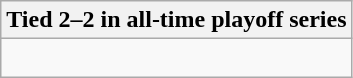<table class="wikitable collapsible collapsed">
<tr>
<th>Tied 2–2 in all-time playoff series</th>
</tr>
<tr>
<td><br>


</td>
</tr>
</table>
